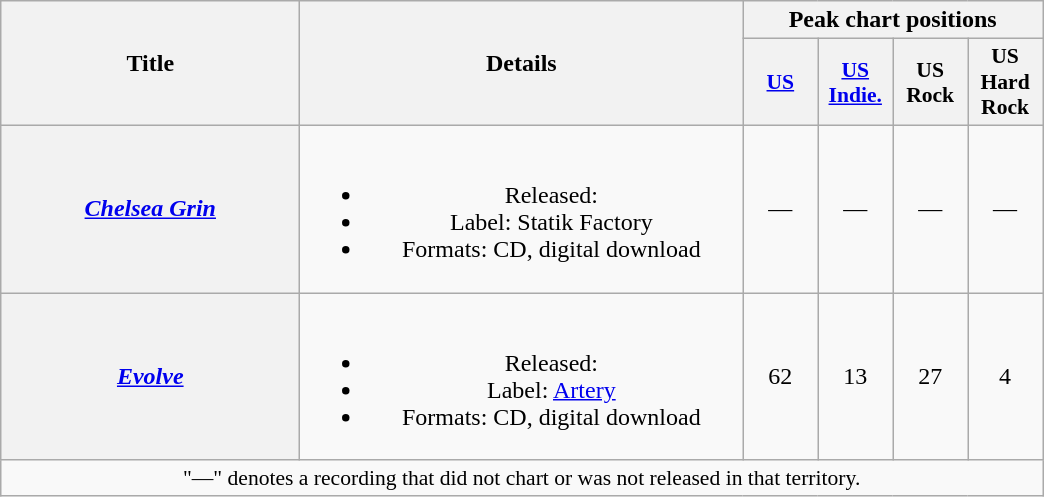<table class="wikitable plainrowheaders" style="text-align:center;">
<tr>
<th scope="col" rowspan="2" style="width:12em;">Title</th>
<th scope="col" rowspan="2" style="width:18em;">Details</th>
<th scope="col" colspan="10">Peak chart positions</th>
</tr>
<tr>
<th scope="col" style="width:3em;font-size:90%;"><a href='#'>US</a><br></th>
<th scope="col" style="width:3em;font-size:90%;"><a href='#'>US<br>Indie.</a><br></th>
<th scope="col" style="width:3em;font-size:90%;">US<br>Rock<br></th>
<th scope="col" style="width:3em;font-size:90%;">US<br>Hard Rock<br></th>
</tr>
<tr>
<th scope="row"><em><a href='#'>Chelsea Grin</a></em></th>
<td><br><ul><li>Released: </li><li>Label: Statik Factory</li><li>Formats: CD, digital download</li></ul></td>
<td>—</td>
<td>—</td>
<td>—</td>
<td>—</td>
</tr>
<tr>
<th scope="row"><em><a href='#'>Evolve</a></em></th>
<td><br><ul><li>Released: </li><li>Label: <a href='#'>Artery</a></li><li>Formats: CD, digital download</li></ul></td>
<td>62</td>
<td>13</td>
<td>27</td>
<td>4</td>
</tr>
<tr>
<td colspan="15" style="font-size:90%">"—" denotes a recording that did not chart or was not released in that territory.</td>
</tr>
</table>
